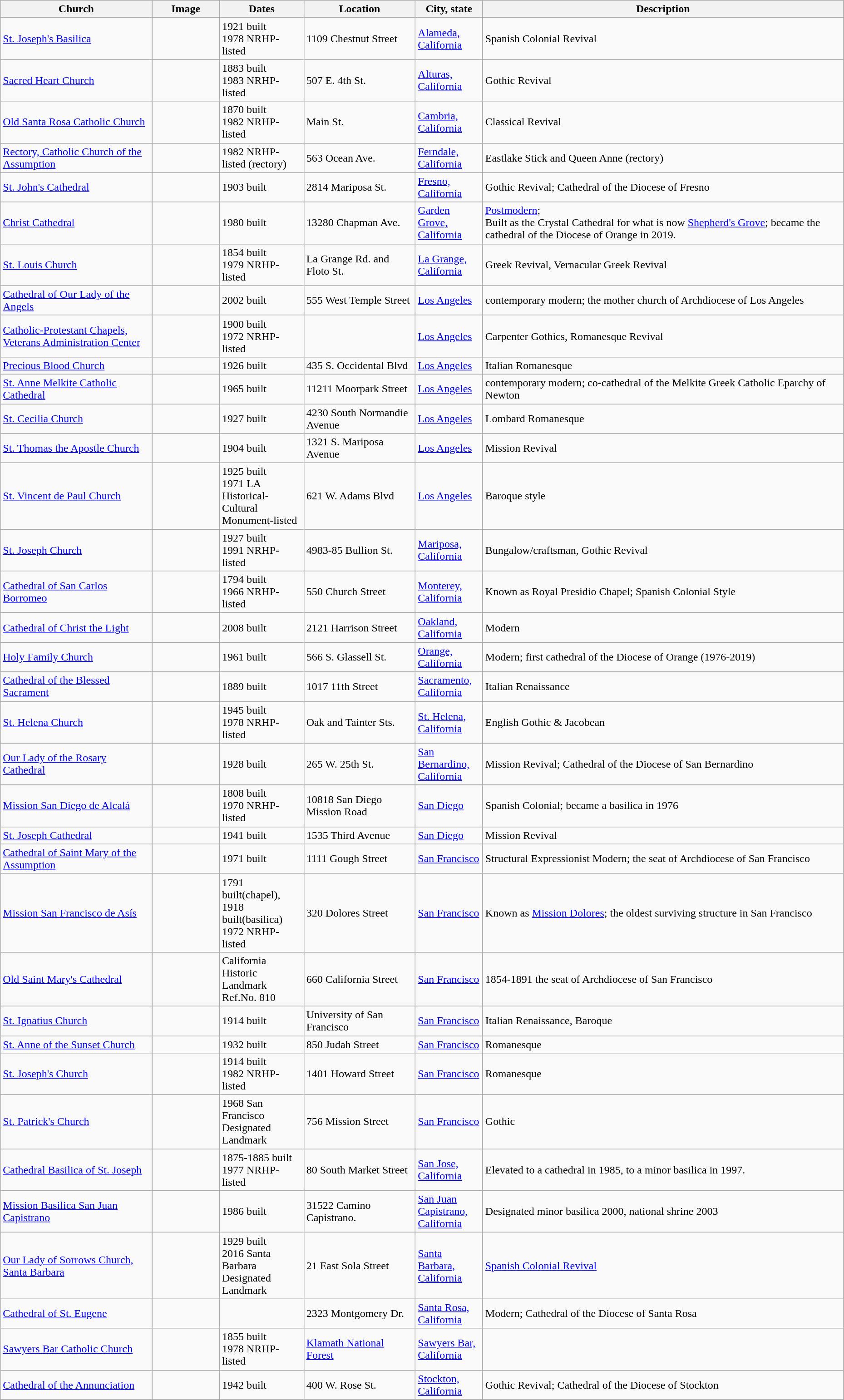<table class="wikitable sortable" style="width:98%">
<tr>
<th width = 18%><strong>Church</strong></th>
<th width = 8% class="unsortable"><strong>Image</strong></th>
<th width = 10%><strong>Dates</strong></th>
<th><strong>Location</strong></th>
<th width = 8%><strong>City, state</strong></th>
<th class="unsortable"><strong>Description</strong></th>
</tr>
<tr>
<td><a href='#'>St. Joseph's Basilica</a></td>
<td></td>
<td>1921 built<br>1978 NRHP-listed</td>
<td>1109 Chestnut Street</td>
<td><a href='#'>Alameda, California</a></td>
<td>Spanish Colonial Revival</td>
</tr>
<tr>
<td><a href='#'>Sacred Heart Church</a></td>
<td></td>
<td>1883 built<br>1983 NRHP-listed</td>
<td>507 E. 4th St.<br><small></small></td>
<td><a href='#'>Alturas, California</a></td>
<td>Gothic Revival</td>
</tr>
<tr>
<td><a href='#'>Old Santa Rosa Catholic Church</a></td>
<td></td>
<td>1870 built<br>1982 NRHP-listed</td>
<td>Main St.<br><small></small></td>
<td><a href='#'>Cambria, California</a></td>
<td>Classical Revival</td>
</tr>
<tr>
<td><a href='#'>Rectory, Catholic Church of the Assumption</a></td>
<td></td>
<td>1982 NRHP-listed (rectory)</td>
<td>563 Ocean Ave.<br><small></small></td>
<td><a href='#'>Ferndale, California</a></td>
<td>Eastlake Stick and Queen Anne (rectory)</td>
</tr>
<tr>
<td><a href='#'>St. John's Cathedral</a></td>
<td></td>
<td>1903 built</td>
<td>2814 Mariposa St.<br><small></small></td>
<td><a href='#'>Fresno, California</a></td>
<td>Gothic Revival; Cathedral of the Diocese of Fresno</td>
</tr>
<tr>
<td><a href='#'>Christ Cathedral</a></td>
<td></td>
<td>1980 built</td>
<td>13280 Chapman Ave.<br><small></small></td>
<td><a href='#'>Garden Grove, California</a></td>
<td><a href='#'>Postmodern</a>;<br>Built as the Crystal Cathedral for what is now <a href='#'>Shepherd's Grove</a>; became the cathedral of the Diocese of Orange in 2019.</td>
</tr>
<tr>
<td><a href='#'>St. Louis Church</a></td>
<td></td>
<td>1854 built<br>1979 NRHP-listed</td>
<td>La Grange Rd. and Floto St.<br><small></small></td>
<td><a href='#'>La Grange, California</a></td>
<td>Greek Revival, Vernacular Greek Revival</td>
</tr>
<tr>
<td><a href='#'>Cathedral of Our Lady of the Angels</a></td>
<td></td>
<td>2002 built</td>
<td>555 West Temple Street<br><small></small></td>
<td><a href='#'>Los Angeles</a></td>
<td>contemporary modern; the mother church of Archdiocese of Los Angeles</td>
</tr>
<tr>
<td><a href='#'>Catholic-Protestant Chapels, Veterans Administration Center</a></td>
<td></td>
<td>1900 built<br>1972 NRHP-listed</td>
<td><br><small></small></td>
<td><a href='#'>Los Angeles</a></td>
<td>Carpenter Gothics, Romanesque Revival</td>
</tr>
<tr>
<td><a href='#'>Precious Blood Church</a></td>
<td></td>
<td>1926 built</td>
<td>435 S. Occidental Blvd</td>
<td><a href='#'>Los Angeles</a></td>
<td>Italian Romanesque</td>
</tr>
<tr>
<td><a href='#'>St. Anne Melkite Catholic Cathedral</a></td>
<td></td>
<td>1965 built</td>
<td>11211 Moorpark Street<br><small></small></td>
<td><a href='#'>Los Angeles</a></td>
<td>contemporary modern; co-cathedral of the Melkite Greek Catholic Eparchy of Newton</td>
</tr>
<tr>
<td><a href='#'>St. Cecilia Church</a></td>
<td></td>
<td>1927 built</td>
<td>4230 South Normandie Avenue</td>
<td><a href='#'>Los Angeles</a></td>
<td>Lombard Romanesque</td>
</tr>
<tr>
<td><a href='#'>St. Thomas the Apostle Church</a></td>
<td></td>
<td>1904 built</td>
<td>1321 S. Mariposa Avenue</td>
<td><a href='#'>Los Angeles</a></td>
<td>Mission Revival</td>
</tr>
<tr>
<td><a href='#'>St. Vincent de Paul Church</a></td>
<td></td>
<td>1925 built<br>1971 LA Historical-Cultural Monument-listed</td>
<td>621 W. Adams Blvd</td>
<td><a href='#'>Los Angeles</a></td>
<td>Baroque style</td>
</tr>
<tr>
<td><a href='#'>St. Joseph Church</a></td>
<td></td>
<td>1927 built<br>1991 NRHP-listed</td>
<td>4983-85 Bullion St.<br><small></small></td>
<td><a href='#'>Mariposa, California</a></td>
<td>Bungalow/craftsman, Gothic Revival</td>
</tr>
<tr>
<td><a href='#'>Cathedral of San Carlos Borromeo</a></td>
<td></td>
<td>1794 built<br>1966 NRHP-listed</td>
<td>550 Church Street</td>
<td><a href='#'>Monterey, California</a></td>
<td>Known as Royal Presidio Chapel; Spanish Colonial Style</td>
</tr>
<tr>
<td><a href='#'>Cathedral of Christ the Light</a></td>
<td></td>
<td>2008 built</td>
<td>2121 Harrison Street</td>
<td><a href='#'>Oakland, California</a></td>
<td>Modern</td>
</tr>
<tr>
<td><a href='#'>Holy Family Church</a></td>
<td></td>
<td>1961 built</td>
<td>566 S. Glassell St.<br><small></small></td>
<td><a href='#'>Orange, California</a></td>
<td>Modern; first cathedral of the Diocese of Orange (1976-2019)</td>
</tr>
<tr>
<td><a href='#'>Cathedral of the Blessed Sacrament</a></td>
<td></td>
<td>1889 built</td>
<td>1017 11th Street</td>
<td><a href='#'>Sacramento, California</a></td>
<td>Italian Renaissance</td>
</tr>
<tr>
<td><a href='#'>St. Helena Church</a></td>
<td></td>
<td>1945 built<br>1978 NRHP-listed</td>
<td>Oak and Tainter Sts.<br><small></small></td>
<td><a href='#'>St. Helena, California</a></td>
<td>English Gothic & Jacobean</td>
</tr>
<tr>
<td><a href='#'>Our Lady of the Rosary Cathedral</a></td>
<td></td>
<td>1928 built</td>
<td>265 W. 25th St.<br><small></small></td>
<td><a href='#'>San Bernardino, California</a></td>
<td>Mission Revival; Cathedral of the Diocese of San Bernardino</td>
</tr>
<tr>
<td><a href='#'>Mission San Diego de Alcalá</a></td>
<td></td>
<td>1808 built<br>1970 NRHP-listed</td>
<td>10818 San Diego Mission Road</td>
<td><a href='#'>San Diego</a></td>
<td>Spanish Colonial; became a basilica in 1976</td>
</tr>
<tr>
<td><a href='#'>St. Joseph Cathedral</a></td>
<td></td>
<td>1941 built</td>
<td>1535 Third Avenue</td>
<td><a href='#'>San Diego</a></td>
<td>Mission Revival</td>
</tr>
<tr>
<td><a href='#'>Cathedral of Saint Mary of the Assumption</a></td>
<td></td>
<td>1971 built</td>
<td>1111 Gough Street</td>
<td><a href='#'>San Francisco</a></td>
<td>Structural Expressionist Modern; the seat of Archdiocese of San Francisco</td>
</tr>
<tr>
<td><a href='#'>Mission San Francisco de Asís</a></td>
<td></td>
<td>1791 built(chapel), 1918 built(basilica)<br>1972 NRHP-listed</td>
<td>320 Dolores Street</td>
<td><a href='#'>San Francisco</a></td>
<td>Known as <a href='#'>Mission Dolores</a>; the oldest surviving structure in San Francisco</td>
</tr>
<tr>
<td><a href='#'>Old Saint Mary's Cathedral</a></td>
<td></td>
<td>California Historic Landmark Ref.No. 810</td>
<td>660 California Street</td>
<td><a href='#'>San Francisco</a></td>
<td>1854-1891 the seat of Archdiocese of San Francisco</td>
</tr>
<tr>
<td><a href='#'>St. Ignatius Church</a></td>
<td></td>
<td>1914 built</td>
<td>University of San Francisco</td>
<td><a href='#'>San Francisco</a></td>
<td>Italian Renaissance, Baroque</td>
</tr>
<tr>
<td><a href='#'>St. Anne of the Sunset Church</a></td>
<td></td>
<td>1932 built</td>
<td>850 Judah Street</td>
<td><a href='#'>San Francisco</a></td>
<td>Romanesque</td>
</tr>
<tr>
<td><a href='#'>St. Joseph's Church</a></td>
<td></td>
<td>1914 built<br>1982 NRHP-listed</td>
<td>1401 Howard Street</td>
<td><a href='#'>San Francisco</a></td>
<td>Romanesque</td>
</tr>
<tr>
<td><a href='#'>St. Patrick's Church</a></td>
<td></td>
<td>1968 San Francisco Designated Landmark</td>
<td>756 Mission Street</td>
<td><a href='#'>San Francisco</a></td>
<td>Gothic</td>
</tr>
<tr>
<td><a href='#'>Cathedral Basilica of St. Joseph</a></td>
<td></td>
<td>1875-1885 built<br>1977 NRHP-listed</td>
<td>80 South Market Street<br><small></small></td>
<td><a href='#'>San Jose, California</a></td>
<td>Elevated to a cathedral in 1985, to a minor basilica in 1997.</td>
</tr>
<tr>
<td><a href='#'>Mission Basilica San Juan Capistrano</a></td>
<td></td>
<td>1986 built<br></td>
<td>31522 Camino Capistrano.<br><small></small></td>
<td><a href='#'>San Juan Capistrano, California</a></td>
<td>Designated minor basilica 2000, national shrine 2003</td>
</tr>
<tr>
<td><a href='#'>Our Lady of Sorrows Church, Santa Barbara</a></td>
<td></td>
<td>1929 built<br>2016 Santa Barbara Designated Landmark</td>
<td>21 East Sola Street<br><small></small></td>
<td><a href='#'>Santa Barbara, California</a></td>
<td><a href='#'>Spanish Colonial Revival</a></td>
</tr>
<tr>
<td><a href='#'>Cathedral of St. Eugene</a></td>
<td></td>
<td></td>
<td>2323 Montgomery Dr.<br><small></small></td>
<td><a href='#'>Santa Rosa, California</a></td>
<td>Modern; Cathedral of the Diocese of Santa Rosa</td>
</tr>
<tr>
<td><a href='#'>Sawyers Bar Catholic Church</a></td>
<td></td>
<td>1855 built<br>1978 NRHP-listed</td>
<td><a href='#'>Klamath National Forest</a><br><small></small></td>
<td><a href='#'>Sawyers Bar, California</a></td>
<td></td>
</tr>
<tr>
<td><a href='#'>Cathedral of the Annunciation</a></td>
<td></td>
<td>1942 built</td>
<td>400 W. Rose St.<br><small></small></td>
<td><a href='#'>Stockton, California</a></td>
<td>Gothic Revival; Cathedral of the Diocese of Stockton</td>
</tr>
<tr>
</tr>
</table>
